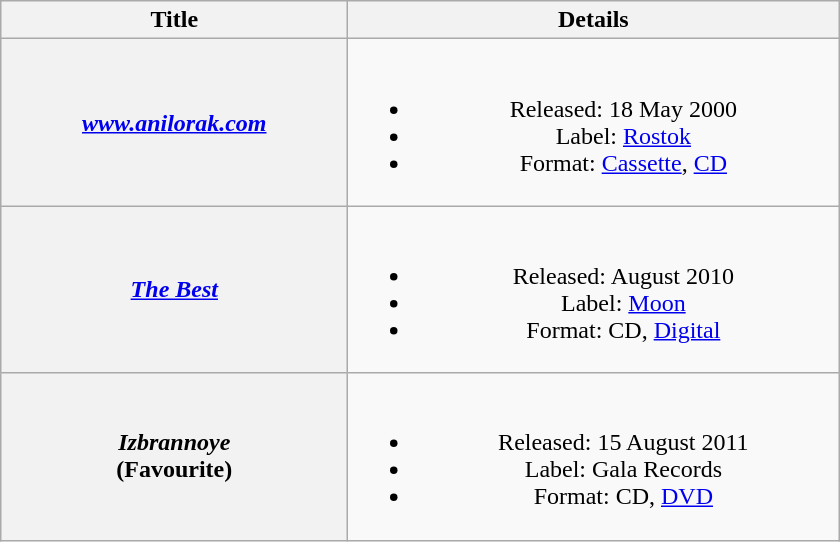<table class="wikitable plainrowheaders" style="text-align:center;">
<tr>
<th scope="col" style="width:14em;">Title</th>
<th scope="col" style="width:20em;">Details</th>
</tr>
<tr>
<th scope="row"><em><a href='#'>www.anilorak.com</a></em></th>
<td><br><ul><li>Released: 18 May 2000</li><li>Label: <a href='#'>Rostok</a></li><li>Format: <a href='#'>Cassette</a>, <a href='#'>CD</a></li></ul></td>
</tr>
<tr>
<th scope="row"><em><a href='#'>The Best</a></em></th>
<td><br><ul><li>Released: August 2010</li><li>Label: <a href='#'>Moon</a></li><li>Format: CD, <a href='#'>Digital</a></li></ul></td>
</tr>
<tr>
<th scope="row"><em>Izbrannoye</em><br>(Favourite)</th>
<td><br><ul><li>Released: 15 August 2011</li><li>Label: Gala Records</li><li>Format: CD, <a href='#'>DVD</a></li></ul></td>
</tr>
</table>
